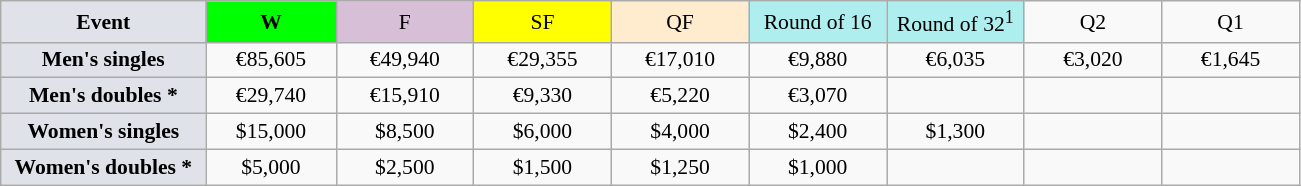<table class=wikitable style=font-size:90%;text-align:center>
<tr>
<td style="width:130px; background:#dfe2e9;"><strong>Event</strong></td>
<td style="width:80px; background:lime;"><strong>W</strong></td>
<td style="width:85px; background:thistle;">F</td>
<td style="width:85px; background:#ff0;">SF</td>
<td style="width:85px; background:#ffebcd;">QF</td>
<td style="width:85px; background:#afeeee;">Round of 16</td>
<td style="width:85px; background:#afeeee;">Round of 32<sup>1</sup></td>
<td width=85>Q2</td>
<td width=85>Q1</td>
</tr>
<tr>
<td style="background:#dfe2e9;"><strong>Men's singles</strong></td>
<td>€85,605</td>
<td>€49,940</td>
<td>€29,355</td>
<td>€17,010</td>
<td>€9,880</td>
<td>€6,035</td>
<td>€3,020</td>
<td>€1,645</td>
</tr>
<tr>
<td style="background:#dfe2e9;"><strong>Men's doubles *</strong></td>
<td>€29,740</td>
<td>€15,910</td>
<td>€9,330</td>
<td>€5,220</td>
<td>€3,070</td>
<td></td>
<td></td>
<td></td>
</tr>
<tr>
<td style="background:#dfe2e9;"><strong>Women's singles</strong></td>
<td>$15,000</td>
<td>$8,500</td>
<td>$6,000</td>
<td>$4,000</td>
<td>$2,400</td>
<td>$1,300</td>
<td></td>
<td></td>
</tr>
<tr>
<td style="background:#dfe2e9;"><strong>Women's doubles *</strong></td>
<td>$5,000</td>
<td>$2,500</td>
<td>$1,500</td>
<td>$1,250</td>
<td>$1,000</td>
<td></td>
<td></td>
<td></td>
</tr>
</table>
